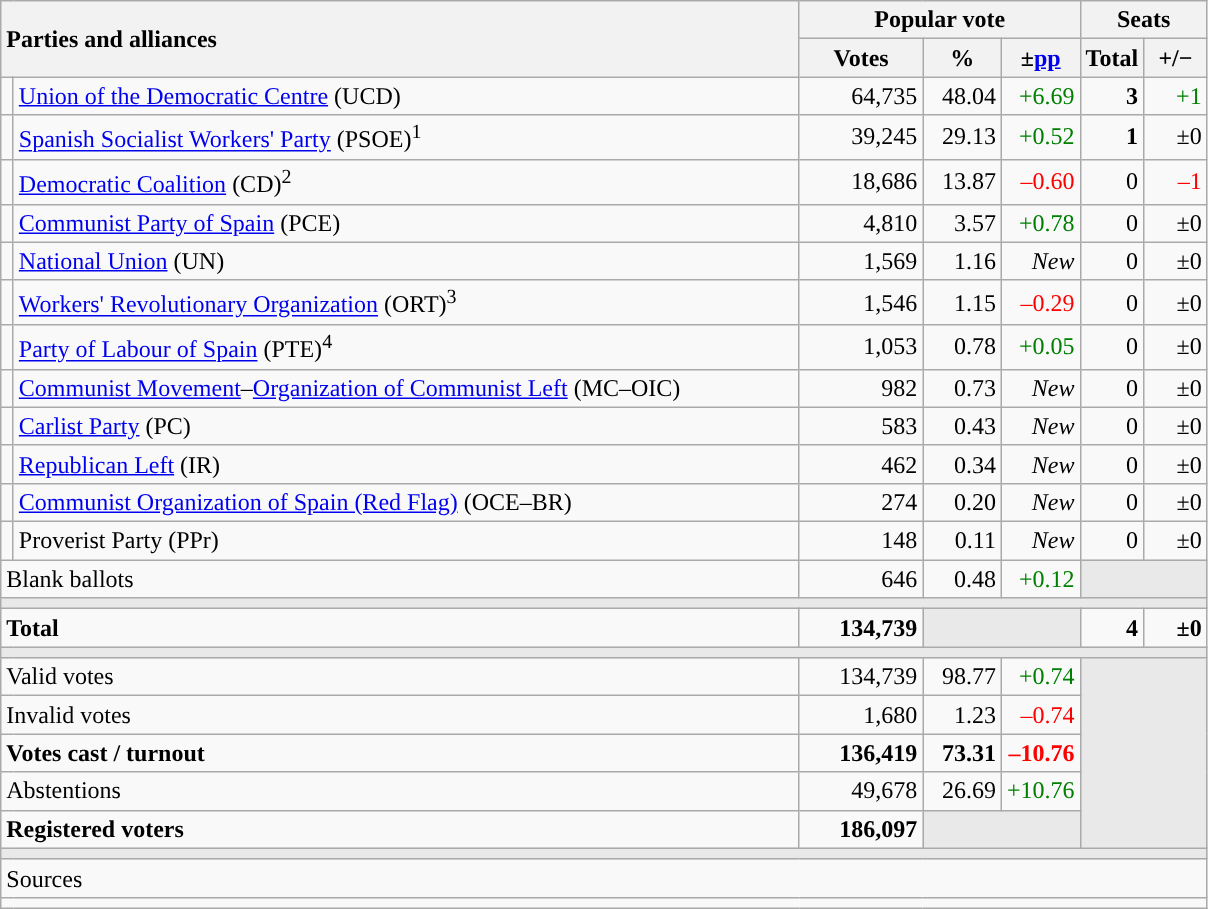<table class="wikitable" style="text-align:right;">
<tr>
<th style="text-align:left;" rowspan="2" colspan="2" width="525">Parties and alliances</th>
<th colspan="3">Popular vote</th>
<th colspan="2">Seats</th>
</tr>
<tr>
<th width="75">Votes</th>
<th width="45">%</th>
<th width="45">±<a href='#'>pp</a></th>
<th width="35">Total</th>
<th width="35">+/−</th>
</tr>
<tr>
<td width="1" style="color:inherit;background:"></td>
<td align="left"><a href='#'>Union of the Democratic Centre</a> (UCD)</td>
<td>64,735</td>
<td>48.04</td>
<td style="color:green;">+6.69</td>
<td><strong>3</strong></td>
<td style="color:green;">+1</td>
</tr>
<tr>
<td style="color:inherit;background:"></td>
<td align="left"><a href='#'>Spanish Socialist Workers' Party</a> (PSOE)<sup>1</sup></td>
<td>39,245</td>
<td>29.13</td>
<td style="color:green;">+0.52</td>
<td><strong>1</strong></td>
<td>±0</td>
</tr>
<tr>
<td style="color:inherit;background:"></td>
<td align="left"><a href='#'>Democratic Coalition</a> (CD)<sup>2</sup></td>
<td>18,686</td>
<td>13.87</td>
<td style="color:red;">–0.60</td>
<td>0</td>
<td style="color:red;">–1</td>
</tr>
<tr>
<td style="color:inherit;background:"></td>
<td align="left"><a href='#'>Communist Party of Spain</a> (PCE)</td>
<td>4,810</td>
<td>3.57</td>
<td style="color:green;">+0.78</td>
<td>0</td>
<td>±0</td>
</tr>
<tr>
<td style="color:inherit;background:"></td>
<td align="left"><a href='#'>National Union</a> (UN)</td>
<td>1,569</td>
<td>1.16</td>
<td><em>New</em></td>
<td>0</td>
<td>±0</td>
</tr>
<tr>
<td style="color:inherit;background:"></td>
<td align="left"><a href='#'>Workers' Revolutionary Organization</a> (ORT)<sup>3</sup></td>
<td>1,546</td>
<td>1.15</td>
<td style="color:red;">–0.29</td>
<td>0</td>
<td>±0</td>
</tr>
<tr>
<td style="color:inherit;background:"></td>
<td align="left"><a href='#'>Party of Labour of Spain</a> (PTE)<sup>4</sup></td>
<td>1,053</td>
<td>0.78</td>
<td style="color:green;">+0.05</td>
<td>0</td>
<td>±0</td>
</tr>
<tr>
<td style="color:inherit;background:"></td>
<td align="left"><a href='#'>Communist Movement</a>–<a href='#'>Organization of Communist Left</a> (MC–OIC)</td>
<td>982</td>
<td>0.73</td>
<td><em>New</em></td>
<td>0</td>
<td>±0</td>
</tr>
<tr>
<td style="color:inherit;background:"></td>
<td align="left"><a href='#'>Carlist Party</a> (PC)</td>
<td>583</td>
<td>0.43</td>
<td><em>New</em></td>
<td>0</td>
<td>±0</td>
</tr>
<tr>
<td style="color:inherit;background:"></td>
<td align="left"><a href='#'>Republican Left</a> (IR)</td>
<td>462</td>
<td>0.34</td>
<td><em>New</em></td>
<td>0</td>
<td>±0</td>
</tr>
<tr>
<td style="color:inherit;background:"></td>
<td align="left"><a href='#'>Communist Organization of Spain (Red Flag)</a> (OCE–BR)</td>
<td>274</td>
<td>0.20</td>
<td><em>New</em></td>
<td>0</td>
<td>±0</td>
</tr>
<tr>
<td style="color:inherit;background:"></td>
<td align="left">Proverist Party (PPr)</td>
<td>148</td>
<td>0.11</td>
<td><em>New</em></td>
<td>0</td>
<td>±0</td>
</tr>
<tr>
<td align="left" colspan="2">Blank ballots</td>
<td>646</td>
<td>0.48</td>
<td style="color:green;">+0.12</td>
<td bgcolor="#E9E9E9" colspan="2"></td>
</tr>
<tr>
<td colspan="7" bgcolor="#E9E9E9"></td>
</tr>
<tr style="font-weight:bold;">
<td align="left" colspan="2">Total</td>
<td>134,739</td>
<td bgcolor="#E9E9E9" colspan="2"></td>
<td>4</td>
<td>±0</td>
</tr>
<tr>
<td colspan="7" bgcolor="#E9E9E9"></td>
</tr>
<tr>
<td align="left" colspan="2">Valid votes</td>
<td>134,739</td>
<td>98.77</td>
<td style="color:green;">+0.74</td>
<td bgcolor="#E9E9E9" colspan="2" rowspan="5"></td>
</tr>
<tr>
<td align="left" colspan="2">Invalid votes</td>
<td>1,680</td>
<td>1.23</td>
<td style="color:red;">–0.74</td>
</tr>
<tr style="font-weight:bold;">
<td align="left" colspan="2">Votes cast / turnout</td>
<td>136,419</td>
<td>73.31</td>
<td style="color:red;">–10.76</td>
</tr>
<tr>
<td align="left" colspan="2">Abstentions</td>
<td>49,678</td>
<td>26.69</td>
<td style="color:green;">+10.76</td>
</tr>
<tr style="font-weight:bold;">
<td align="left" colspan="2">Registered voters</td>
<td>186,097</td>
<td bgcolor="#E9E9E9" colspan="2"></td>
</tr>
<tr>
<td colspan="7" bgcolor="#E9E9E9"></td>
</tr>
<tr>
<td align="left" colspan="7">Sources</td>
</tr>
<tr>
<td colspan="7" style="text-align:left; max-width:790px;"></td>
</tr>
</table>
